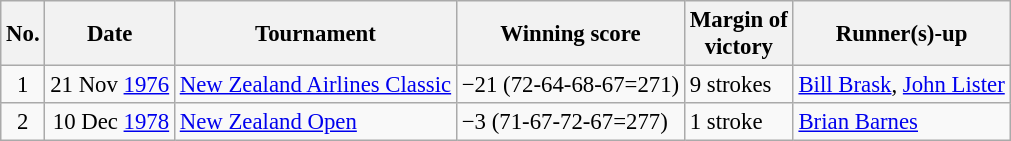<table class="wikitable" style="font-size:95%;">
<tr>
<th>No.</th>
<th>Date</th>
<th>Tournament</th>
<th>Winning score</th>
<th>Margin of<br>victory</th>
<th>Runner(s)-up</th>
</tr>
<tr>
<td align=center>1</td>
<td align=right>21 Nov <a href='#'>1976</a></td>
<td><a href='#'>New Zealand Airlines Classic</a></td>
<td>−21 (72-64-68-67=271)</td>
<td>9 strokes</td>
<td> <a href='#'>Bill Brask</a>,  <a href='#'>John Lister</a></td>
</tr>
<tr>
<td align=center>2</td>
<td align=right>10 Dec <a href='#'>1978</a></td>
<td><a href='#'>New Zealand Open</a></td>
<td>−3 (71-67-72-67=277)</td>
<td>1 stroke</td>
<td> <a href='#'>Brian Barnes</a></td>
</tr>
</table>
